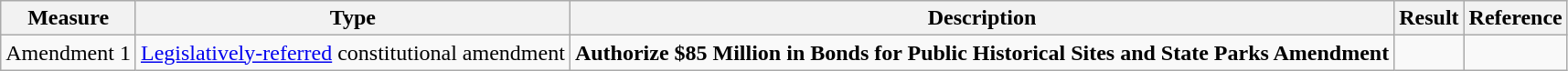<table class="wikitable">
<tr>
<th>Measure</th>
<th>Type</th>
<th>Description</th>
<th>Result</th>
<th>Reference</th>
</tr>
<tr>
<td>Amendment 1</td>
<td><a href='#'>Legislatively-referred</a> constitutional amendment</td>
<td><strong>Authorize $85 Million in Bonds for Public Historical Sites and State Parks Amendment</strong></td>
<td></td>
<td></td>
</tr>
</table>
